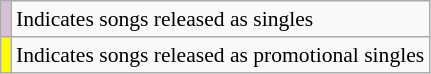<table class="wikitable" style="font-size:90%;">
<tr>
<td style="background:thistle;"> </td>
<td>Indicates songs released as singles</td>
</tr>
<tr>
<td style="background:#ff0;"> </td>
<td>Indicates songs released as promotional singles</td>
</tr>
</table>
